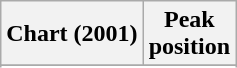<table class="wikitable plainrowheaders sortable" style="text-align:center">
<tr>
<th scope="col">Chart (2001)</th>
<th scope="col">Peak<br>position</th>
</tr>
<tr>
</tr>
<tr>
</tr>
<tr>
</tr>
<tr>
</tr>
</table>
